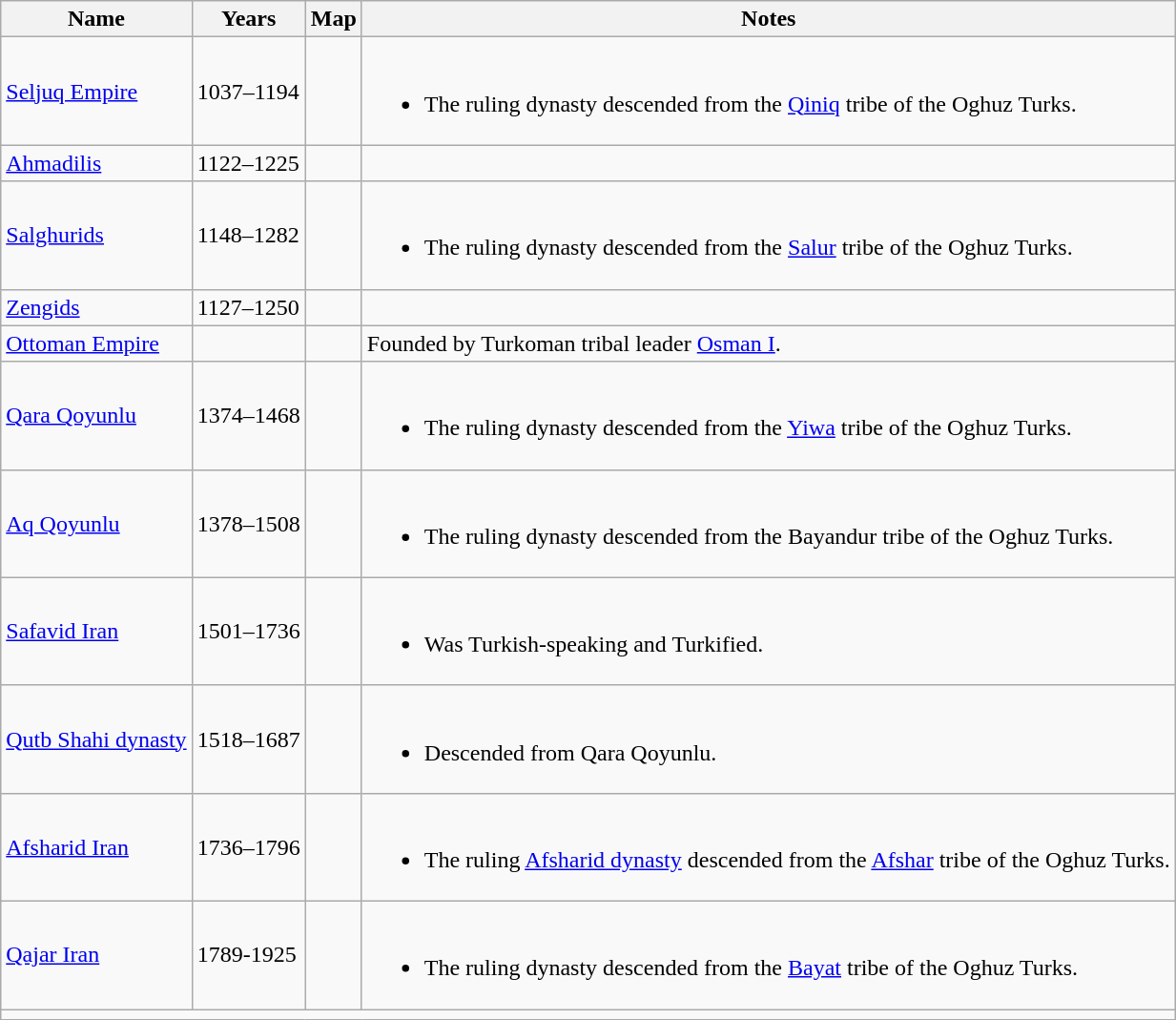<table class="sortable wikitable">
<tr>
<th>Name</th>
<th>Years</th>
<th>Map</th>
<th>Notes</th>
</tr>
<tr>
<td><a href='#'>Seljuq Empire</a></td>
<td>1037–1194</td>
<td></td>
<td><br><ul><li>The ruling dynasty descended from the <a href='#'>Qiniq</a> tribe of the Oghuz Turks.</li></ul></td>
</tr>
<tr>
<td><a href='#'>Ahmadilis</a></td>
<td>1122–1225</td>
<td></td>
<td></td>
</tr>
<tr>
<td><a href='#'>Salghurids</a></td>
<td>1148–1282</td>
<td></td>
<td><br><ul><li>The ruling dynasty descended from the <a href='#'>Salur</a> tribe of the Oghuz Turks.</li></ul></td>
</tr>
<tr>
<td><a href='#'>Zengids</a></td>
<td>1127–1250</td>
<td></td>
<td></td>
</tr>
<tr>
<td><a href='#'>Ottoman Empire</a></td>
<td></td>
<td></td>
<td>Founded by Turkoman tribal leader <a href='#'>Osman I</a>.</td>
</tr>
<tr>
<td><a href='#'>Qara Qoyunlu</a></td>
<td>1374–1468</td>
<td></td>
<td><br><ul><li>The ruling dynasty descended from the <a href='#'>Yiwa</a> tribe of the Oghuz Turks.</li></ul></td>
</tr>
<tr>
<td><a href='#'>Aq Qoyunlu</a></td>
<td>1378–1508</td>
<td></td>
<td><br><ul><li>The ruling dynasty descended from the Bayandur tribe of the Oghuz Turks.</li></ul></td>
</tr>
<tr>
<td><a href='#'>Safavid Iran</a></td>
<td>1501–1736</td>
<td></td>
<td><br><ul><li>Was Turkish-speaking and Turkified.</li></ul></td>
</tr>
<tr>
<td><a href='#'>Qutb Shahi dynasty</a></td>
<td>1518–1687</td>
<td></td>
<td><br><ul><li>Descended from Qara Qoyunlu.</li></ul></td>
</tr>
<tr>
<td><a href='#'>Afsharid Iran</a></td>
<td>1736–1796</td>
<td></td>
<td><br><ul><li>The ruling <a href='#'>Afsharid dynasty</a> descended from the <a href='#'>Afshar</a> tribe of the Oghuz Turks.</li></ul></td>
</tr>
<tr>
<td><a href='#'>Qajar Iran</a></td>
<td>1789-1925</td>
<td></td>
<td><br><ul><li>The ruling dynasty descended from the <a href='#'>Bayat</a> tribe of the Oghuz Turks.</li></ul></td>
</tr>
<tr>
<td colspan="4"></td>
</tr>
</table>
